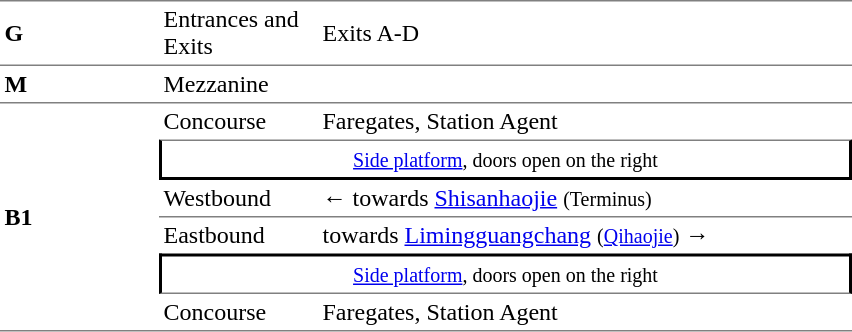<table cellspacing=0 cellpadding=3>
<tr>
<td style="border-top:solid 1px gray;border-bottom:solid 1px gray;" width=100><strong>G</strong></td>
<td style="border-top:solid 1px gray;border-bottom:solid 1px gray;" width=100>Entrances and Exits</td>
<td style="border-top:solid 1px gray;border-bottom:solid 1px gray;" width=350>Exits A-D</td>
</tr>
<tr>
<td style="border-bottom:solid 1px gray;"><strong>M</strong></td>
<td style="border-bottom:solid 1px gray;">Mezzanine</td>
<td style="border-bottom:solid 1px gray;"></td>
</tr>
<tr>
<td style="border-bottom:solid 1px gray;" rowspan=6><strong>B1</strong></td>
<td>Concourse</td>
<td>Faregates, Station Agent</td>
</tr>
<tr>
<td style="border-top:solid 1px gray;border-right:solid 2px black;border-left:solid 2px black;border-bottom:solid 2px black;text-align:center;" colspan=2><small><a href='#'>Side platform</a>, doors open on the right</small></td>
</tr>
<tr>
<td style="border-bottom:solid 1px gray;">Westbound</td>
<td style="border-bottom:solid 1px gray;">←  towards <a href='#'>Shisanhaojie</a> <small>(Terminus)</small></td>
</tr>
<tr>
<td>Eastbound</td>
<td>  towards <a href='#'>Limingguangchang</a> <small>(<a href='#'>Qihaojie</a>)</small> →</td>
</tr>
<tr>
<td style="border-top:solid 2px black;border-right:solid 2px black;border-left:solid 2px black;border-bottom:solid 1px gray;text-align:center;" colspan=2><small><a href='#'>Side platform</a>, doors open on the right</small></td>
</tr>
<tr>
<td style="border-bottom:solid 1px gray;">Concourse</td>
<td style="border-bottom:solid 1px gray;">Faregates, Station Agent</td>
</tr>
</table>
